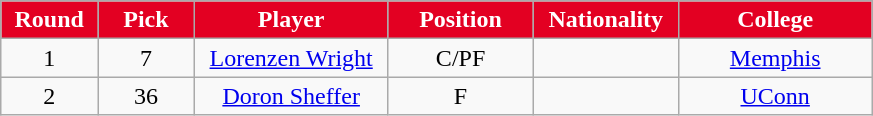<table class="wikitable sortable sortable">
<tr>
<th style="background:#E30022; color:white" width="10%">Round</th>
<th style="background:#E30022; color:white" width="10%">Pick</th>
<th style="background:#E30022; color:white" width="20%">Player</th>
<th style="background:#E30022; color:white" width="15%">Position</th>
<th style="background:#E30022; color:white" width="15%">Nationality</th>
<th style="background:#E30022; color:white" width="20%">College</th>
</tr>
<tr style="text-align: center">
<td>1</td>
<td>7</td>
<td><a href='#'>Lorenzen Wright</a></td>
<td>C/PF</td>
<td></td>
<td><a href='#'>Memphis</a></td>
</tr>
<tr style="text-align: center">
<td>2</td>
<td>36</td>
<td><a href='#'>Doron Sheffer</a></td>
<td>F</td>
<td></td>
<td><a href='#'>UConn</a></td>
</tr>
</table>
